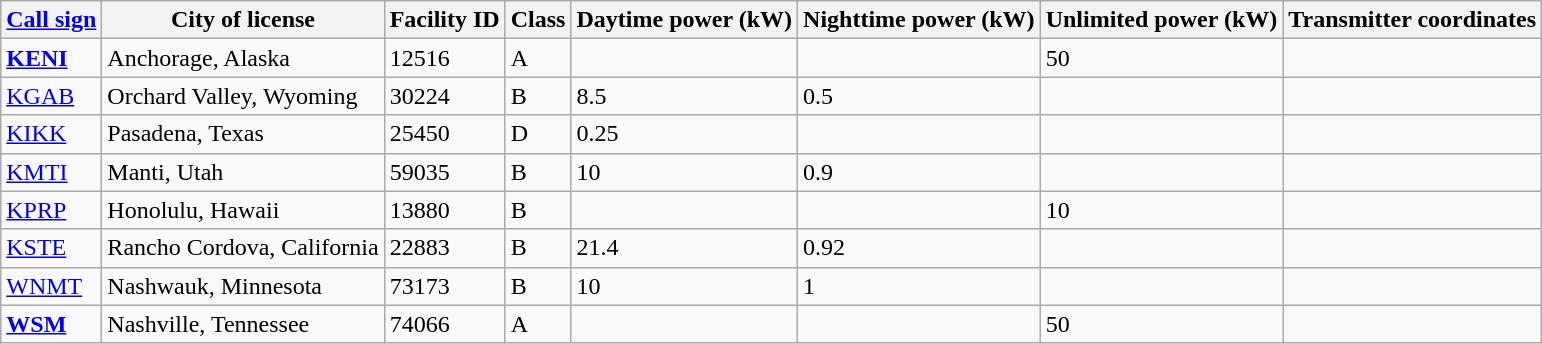<table class="wikitable sortable">
<tr>
<th><a href='#'>Call sign</a></th>
<th>City of license</th>
<th>Facility ID</th>
<th>Class</th>
<th>Daytime power (kW)</th>
<th>Nighttime power (kW)</th>
<th>Unlimited power (kW)</th>
<th>Transmitter coordinates</th>
</tr>
<tr>
<td><strong><a href='#'>KENI</a></strong></td>
<td>Anchorage, Alaska</td>
<td>12516</td>
<td>A</td>
<td></td>
<td></td>
<td>50</td>
<td></td>
</tr>
<tr>
<td><a href='#'>KGAB</a></td>
<td>Orchard Valley, Wyoming</td>
<td>30224</td>
<td>B</td>
<td>8.5</td>
<td>0.5</td>
<td></td>
<td></td>
</tr>
<tr>
<td><a href='#'>KIKK</a></td>
<td>Pasadena, Texas</td>
<td>25450</td>
<td>D</td>
<td>0.25</td>
<td></td>
<td></td>
<td></td>
</tr>
<tr>
<td><a href='#'>KMTI</a></td>
<td>Manti, Utah</td>
<td>59035</td>
<td>B</td>
<td>10</td>
<td>0.9</td>
<td></td>
<td></td>
</tr>
<tr>
<td><a href='#'>KPRP</a></td>
<td>Honolulu, Hawaii</td>
<td>13880</td>
<td>B</td>
<td></td>
<td></td>
<td>10</td>
<td></td>
</tr>
<tr>
<td><a href='#'>KSTE</a></td>
<td>Rancho Cordova, California</td>
<td>22883</td>
<td>B</td>
<td>21.4</td>
<td>0.92</td>
<td></td>
<td></td>
</tr>
<tr>
<td><a href='#'>WNMT</a></td>
<td>Nashwauk, Minnesota</td>
<td>73173</td>
<td>B</td>
<td>10</td>
<td>1</td>
<td></td>
<td></td>
</tr>
<tr>
<td><strong><a href='#'>WSM</a></strong></td>
<td>Nashville, Tennessee</td>
<td>74066</td>
<td>A</td>
<td></td>
<td></td>
<td>50</td>
<td></td>
</tr>
</table>
